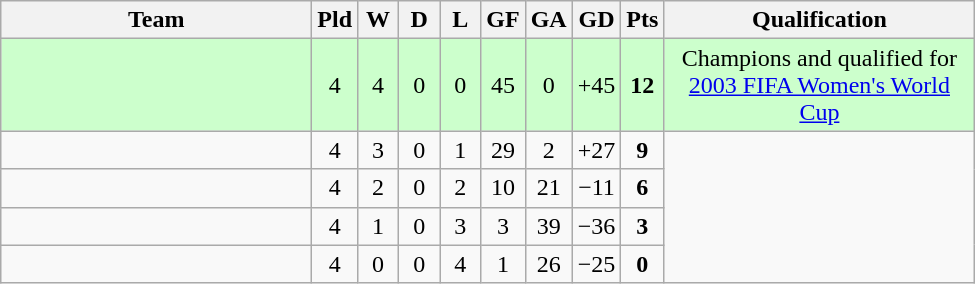<table class="wikitable" style="text-align: center;">
<tr>
<th width=200>Team</th>
<th width=20 abbr="Played">Pld</th>
<th width=20 abbr="Won">W</th>
<th width=20 abbr="Drawn">D</th>
<th width=20 abbr="Lost">L</th>
<th width=20 abbr="Goals for">GF</th>
<th width=20 abbr="Goals against">GA</th>
<th width=20 abbr="Goal difference">GD</th>
<th width=20 abbr="Points">Pts</th>
<th width=200>Qualification</th>
</tr>
<tr style="background:#ccffcc;">
<td style="text-align:left;"></td>
<td>4</td>
<td>4</td>
<td>0</td>
<td>0</td>
<td>45</td>
<td>0</td>
<td>+45</td>
<td><strong>12</strong></td>
<td>Champions and qualified for <a href='#'>2003 FIFA Women's World Cup</a></td>
</tr>
<tr align=center>
<td style="text-align:left;"></td>
<td>4</td>
<td>3</td>
<td>0</td>
<td>1</td>
<td>29</td>
<td>2</td>
<td>+27</td>
<td><strong>9</strong></td>
<td rowspan="4"></td>
</tr>
<tr align=center>
<td style="text-align:left;"></td>
<td>4</td>
<td>2</td>
<td>0</td>
<td>2</td>
<td>10</td>
<td>21</td>
<td>−11</td>
<td><strong>6</strong></td>
</tr>
<tr align=center>
<td style="text-align:left;"></td>
<td>4</td>
<td>1</td>
<td>0</td>
<td>3</td>
<td>3</td>
<td>39</td>
<td>−36</td>
<td><strong>3</strong></td>
</tr>
<tr align=center>
<td style="text-align:left;"></td>
<td>4</td>
<td>0</td>
<td>0</td>
<td>4</td>
<td>1</td>
<td>26</td>
<td>−25</td>
<td><strong>0</strong></td>
</tr>
</table>
